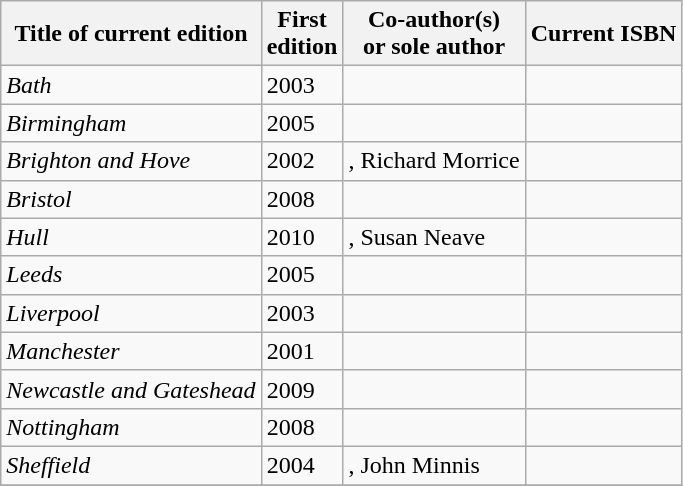<table class="wikitable sortable">
<tr>
<th>Title of current edition</th>
<th data-sort-type="isoDate">First<br> edition</th>
<th>Co-author(s)<br>or sole author</th>
<th>Current ISBN</th>
</tr>
<tr>
<td><em>Bath</em></td>
<td>2003</td>
<td></td>
<td></td>
</tr>
<tr>
<td><em>Birmingham</em></td>
<td>2005</td>
<td></td>
<td></td>
</tr>
<tr>
<td><em>Brighton and Hove</em></td>
<td>2002</td>
<td>, Richard Morrice</td>
<td></td>
</tr>
<tr>
<td><em>Bristol</em></td>
<td>2008</td>
<td></td>
<td></td>
</tr>
<tr>
<td><em>Hull</em></td>
<td>2010</td>
<td>, Susan Neave</td>
<td></td>
</tr>
<tr>
<td><em>Leeds</em></td>
<td>2005</td>
<td></td>
<td></td>
</tr>
<tr>
<td><em>Liverpool</em></td>
<td>2003</td>
<td></td>
<td></td>
</tr>
<tr>
<td><em>Manchester</em></td>
<td>2001</td>
<td></td>
<td></td>
</tr>
<tr>
<td><em>Newcastle and Gateshead</em></td>
<td>2009</td>
<td></td>
<td></td>
</tr>
<tr>
<td><em>Nottingham</em></td>
<td>2008</td>
<td></td>
<td></td>
</tr>
<tr>
<td><em>Sheffield</em></td>
<td>2004</td>
<td>, John Minnis</td>
<td></td>
</tr>
<tr>
</tr>
</table>
